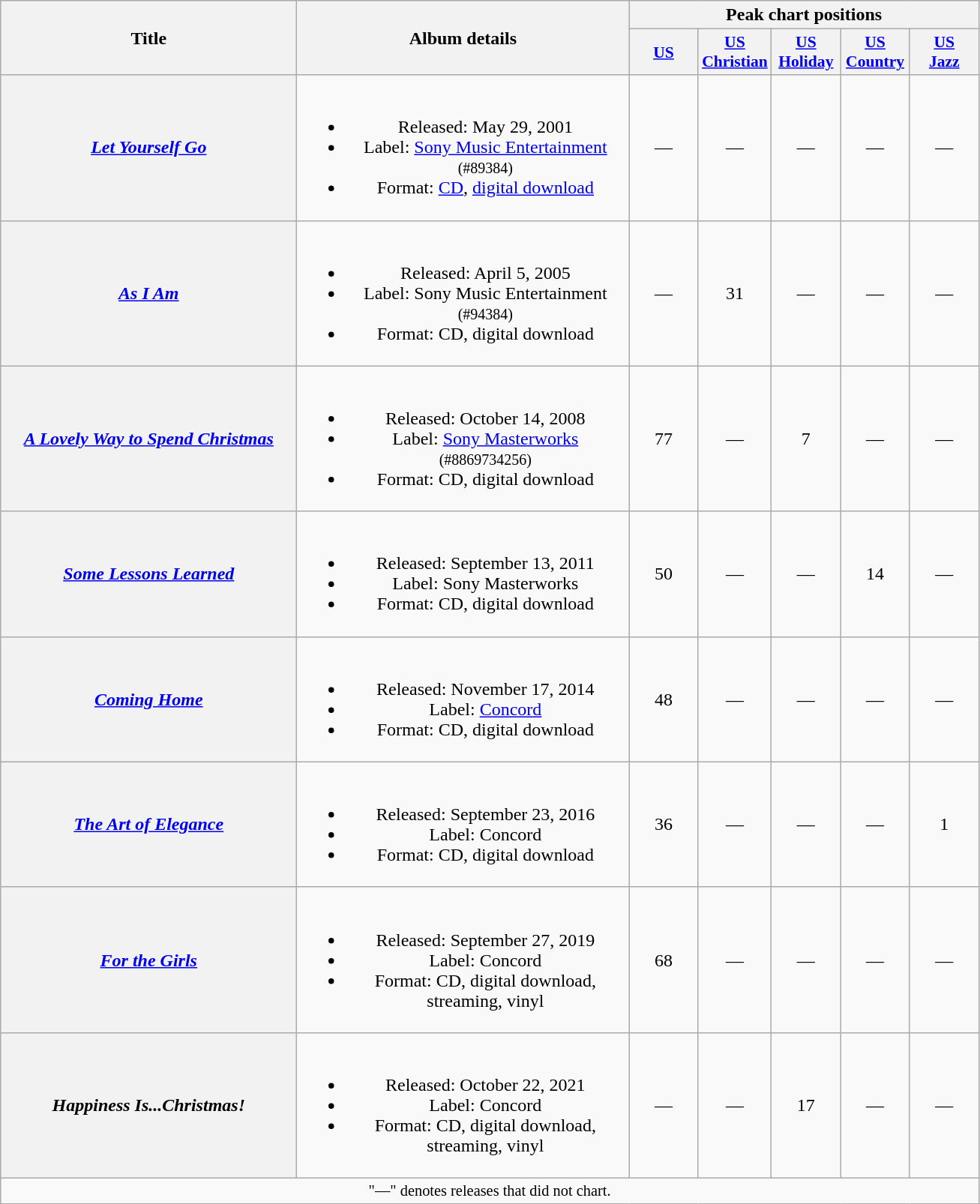<table class="wikitable plainrowheaders" style="text-align:center;">
<tr>
<th scope="col" rowspan="2" style="width:16em;">Title</th>
<th scope="col" rowspan="2" style="width:18em;">Album details</th>
<th scope="col" colspan="5">Peak chart positions</th>
</tr>
<tr>
<th scope="col" style="width:3.8em;font-size:90%;"><a href='#'>US</a><br></th>
<th scope="col" style="width:3.8em;font-size:90%;"><a href='#'>US<br>Christian</a><br></th>
<th scope="col" style="width:3.8em;font-size:90%;"><a href='#'>US<br>Holiday</a><br></th>
<th scope="col" style="width:3.8em;font-size:90%;"><a href='#'>US Country</a><br></th>
<th scope="col" style="width:3.8em;font-size:90%;"><a href='#'>US<br>Jazz</a><br></th>
</tr>
<tr>
<th scope="row"><em><a href='#'>Let Yourself Go</a></em></th>
<td><br><ul><li>Released: May 29, 2001</li><li>Label: <a href='#'>Sony Music Entertainment</a> <small>(#89384)</small></li><li>Format: <a href='#'>CD</a>, <a href='#'>digital download</a></li></ul></td>
<td>—</td>
<td>—</td>
<td>—</td>
<td>—</td>
<td>—</td>
</tr>
<tr>
<th scope="row"><em><a href='#'>As I Am</a></em></th>
<td><br><ul><li>Released: April 5, 2005</li><li>Label: Sony Music Entertainment <small>(#94384)</small></li><li>Format: CD, digital download</li></ul></td>
<td>—</td>
<td>31</td>
<td>—</td>
<td>—</td>
<td>—</td>
</tr>
<tr>
<th scope="row"><em><a href='#'>A Lovely Way to Spend Christmas</a></em></th>
<td><br><ul><li>Released: October 14, 2008</li><li>Label: <a href='#'>Sony Masterworks</a> <small>(#8869734256)</small></li><li>Format: CD, digital download</li></ul></td>
<td>77</td>
<td>—</td>
<td>7</td>
<td>—</td>
<td>—</td>
</tr>
<tr>
<th scope="row"><em><a href='#'>Some Lessons Learned</a></em></th>
<td><br><ul><li>Released: September 13, 2011</li><li>Label: Sony Masterworks</li><li>Format: CD, digital download</li></ul></td>
<td>50</td>
<td>—</td>
<td>—</td>
<td>14</td>
<td>—</td>
</tr>
<tr>
<th scope="row"><em><a href='#'>Coming Home</a></em></th>
<td><br><ul><li>Released: November 17, 2014</li><li>Label: <a href='#'>Concord</a></li><li>Format: CD, digital download</li></ul></td>
<td>48</td>
<td>—</td>
<td>—</td>
<td>—</td>
<td>—</td>
</tr>
<tr>
<th scope="row"><em><a href='#'>The Art of Elegance</a></em></th>
<td><br><ul><li>Released: September 23, 2016</li><li>Label: Concord</li><li>Format: CD, digital download</li></ul></td>
<td>36</td>
<td>—</td>
<td>—</td>
<td>—</td>
<td>1</td>
</tr>
<tr>
<th scope="row"><em><a href='#'>For the Girls</a></em></th>
<td><br><ul><li>Released: September 27, 2019</li><li>Label: Concord</li><li>Format: CD, digital download, streaming, vinyl</li></ul></td>
<td>68<br></td>
<td>—</td>
<td>—</td>
<td>—</td>
<td>—</td>
</tr>
<tr>
<th scope="row"><em>Happiness Is...Christmas!</em></th>
<td><br><ul><li>Released: October 22, 2021</li><li>Label: Concord</li><li>Format: CD, digital download, streaming, vinyl</li></ul></td>
<td>—</td>
<td>—</td>
<td>17</td>
<td>—</td>
<td>—</td>
</tr>
<tr>
<td colspan="7" style="font-size:85%;">"—" denotes releases that did not chart.</td>
</tr>
</table>
